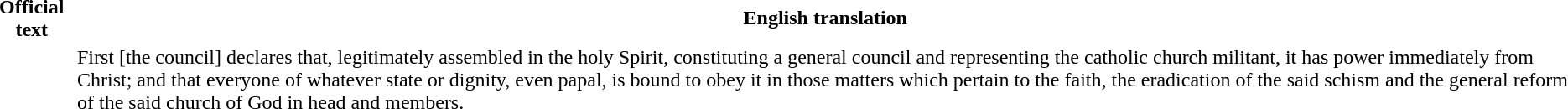<table>
<tr>
<th>Official text</th>
<th>English translation</th>
</tr>
<tr>
<td valign=top></td>
<td>First [the council] declares that, legitimately assembled in the holy Spirit, constituting a general council and representing the catholic church militant, it has power immediately from Christ; and that everyone of whatever state or dignity, even papal, is bound to obey it in those matters which pertain to the faith, the eradication of the said schism and the general reform of the said church of God in head and members.</td>
</tr>
</table>
